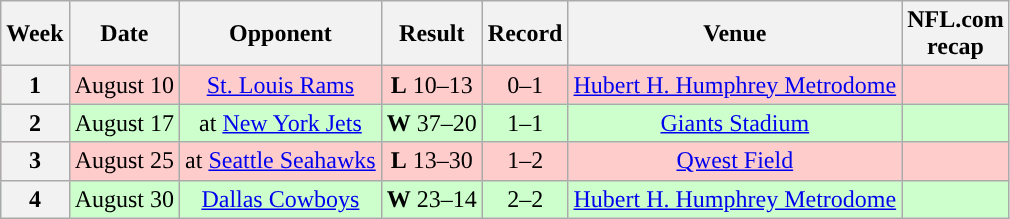<table class="wikitable" style="text-align:center">
<tr>
<th>Week</th>
<th>Date</th>
<th>Opponent</th>
<th>Result</th>
<th>Record</th>
<th>Venue</th>
<th>NFL.com<br>recap</th>
</tr>
<tr style="background:#fcc">
<th>1</th>
<td>August 10</td>
<td><a href='#'>St. Louis Rams</a></td>
<td><strong>L</strong> 10–13</td>
<td>0–1</td>
<td><a href='#'>Hubert H. Humphrey Metrodome</a></td>
<td></td>
</tr>
<tr style="background:#cfc">
<th>2</th>
<td>August 17</td>
<td>at <a href='#'>New York Jets</a></td>
<td><strong>W</strong> 37–20</td>
<td>1–1</td>
<td><a href='#'>Giants Stadium</a></td>
<td></td>
</tr>
<tr style="background:#fcc">
<th>3</th>
<td>August 25</td>
<td>at <a href='#'>Seattle Seahawks</a></td>
<td><strong>L</strong> 13–30</td>
<td>1–2</td>
<td><a href='#'>Qwest Field</a></td>
<td></td>
</tr>
<tr style="background:#cfc">
<th>4</th>
<td>August 30</td>
<td><a href='#'>Dallas Cowboys</a></td>
<td><strong>W</strong> 23–14</td>
<td>2–2</td>
<td><a href='#'>Hubert H. Humphrey Metrodome</a></td>
<td></td>
</tr>
</table>
